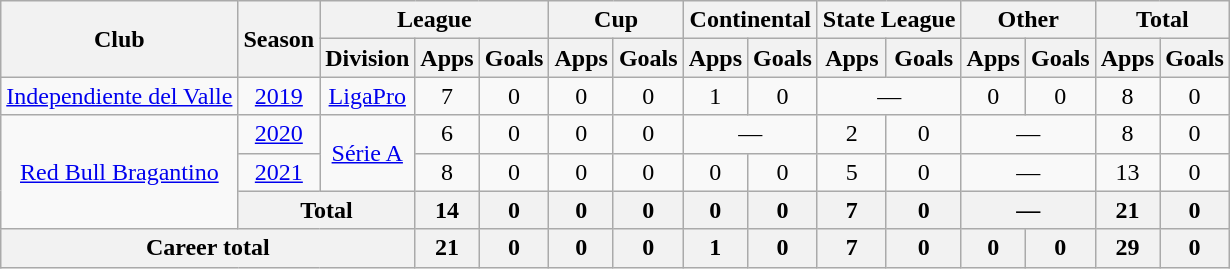<table class="wikitable" style="text-align: center">
<tr>
<th rowspan="2">Club</th>
<th rowspan="2">Season</th>
<th colspan="3">League</th>
<th colspan="2">Cup</th>
<th colspan="2">Continental</th>
<th colspan="2">State League</th>
<th colspan="2">Other</th>
<th colspan="2">Total</th>
</tr>
<tr>
<th>Division</th>
<th>Apps</th>
<th>Goals</th>
<th>Apps</th>
<th>Goals</th>
<th>Apps</th>
<th>Goals</th>
<th>Apps</th>
<th>Goals</th>
<th>Apps</th>
<th>Goals</th>
<th>Apps</th>
<th>Goals</th>
</tr>
<tr>
<td><a href='#'>Independiente del Valle</a></td>
<td><a href='#'>2019</a></td>
<td><a href='#'>LigaPro</a></td>
<td>7</td>
<td>0</td>
<td>0</td>
<td>0</td>
<td>1</td>
<td>0</td>
<td colspan="2">—</td>
<td>0</td>
<td>0</td>
<td>8</td>
<td>0</td>
</tr>
<tr>
<td rowspan="3"><a href='#'>Red Bull Bragantino</a></td>
<td><a href='#'>2020</a></td>
<td rowspan="2"><a href='#'>Série A</a></td>
<td>6</td>
<td>0</td>
<td>0</td>
<td>0</td>
<td colspan="2">—</td>
<td>2</td>
<td>0</td>
<td colspan="2">—</td>
<td>8</td>
<td>0</td>
</tr>
<tr>
<td><a href='#'>2021</a></td>
<td>8</td>
<td>0</td>
<td>0</td>
<td>0</td>
<td>0</td>
<td>0</td>
<td>5</td>
<td>0</td>
<td colspan="2">—</td>
<td>13</td>
<td>0</td>
</tr>
<tr>
<th colspan="2"><strong>Total</strong></th>
<th>14</th>
<th>0</th>
<th>0</th>
<th>0</th>
<th>0</th>
<th>0</th>
<th>7</th>
<th>0</th>
<th colspan="2">—</th>
<th>21</th>
<th>0</th>
</tr>
<tr>
<th colspan="3"><strong>Career total</strong></th>
<th>21</th>
<th>0</th>
<th>0</th>
<th>0</th>
<th>1</th>
<th>0</th>
<th>7</th>
<th>0</th>
<th>0</th>
<th>0</th>
<th>29</th>
<th>0</th>
</tr>
</table>
